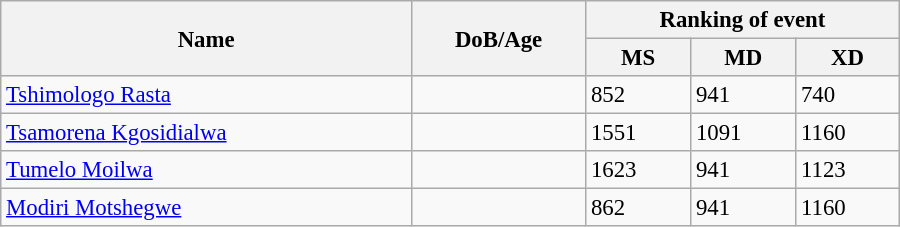<table class="wikitable" style="width:600px; font-size:95%;">
<tr>
<th rowspan="2" align="left">Name</th>
<th rowspan="2" align="left">DoB/Age</th>
<th colspan="3" align="center">Ranking of event</th>
</tr>
<tr>
<th align="center">MS</th>
<th>MD</th>
<th align="center">XD</th>
</tr>
<tr>
<td><a href='#'>Tshimologo Rasta</a></td>
<td></td>
<td>852</td>
<td>941</td>
<td>740</td>
</tr>
<tr>
<td><a href='#'>Tsamorena Kgosidialwa</a></td>
<td></td>
<td>1551</td>
<td>1091</td>
<td>1160</td>
</tr>
<tr>
<td><a href='#'>Tumelo Moilwa</a></td>
<td></td>
<td>1623</td>
<td>941</td>
<td>1123</td>
</tr>
<tr>
<td><a href='#'>Modiri Motshegwe</a></td>
<td></td>
<td>862</td>
<td>941</td>
<td>1160</td>
</tr>
</table>
